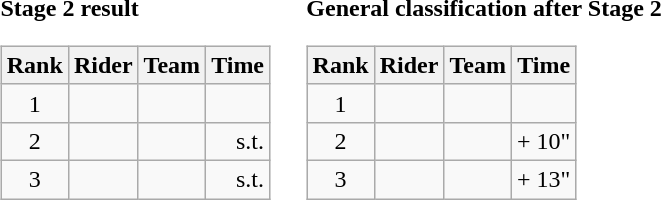<table>
<tr>
<td><strong>Stage 2 result</strong><br><table class="wikitable">
<tr>
<th scope="col">Rank</th>
<th scope="col">Rider</th>
<th scope="col">Team</th>
<th scope="col">Time</th>
</tr>
<tr>
<td style="text-align:center;">1</td>
<td></td>
<td></td>
<td style="text-align:right;"></td>
</tr>
<tr>
<td style="text-align:center;">2</td>
<td></td>
<td></td>
<td style="text-align:right;">s.t.</td>
</tr>
<tr>
<td style="text-align:center;">3</td>
<td></td>
<td></td>
<td style="text-align:right;">s.t.</td>
</tr>
</table>
</td>
<td></td>
<td><strong>General classification after Stage 2</strong><br><table class="wikitable">
<tr>
<th scope="col">Rank</th>
<th scope="col">Rider</th>
<th scope="col">Team</th>
<th scope="col">Time</th>
</tr>
<tr>
<td style="text-align:center;">1</td>
<td></td>
<td></td>
<td style="text-align:right;"></td>
</tr>
<tr>
<td style="text-align:center;">2</td>
<td></td>
<td></td>
<td style="text-align:right;">+ 10"</td>
</tr>
<tr>
<td style="text-align:center;">3</td>
<td></td>
<td></td>
<td style="text-align:right;">+ 13"</td>
</tr>
</table>
</td>
</tr>
</table>
